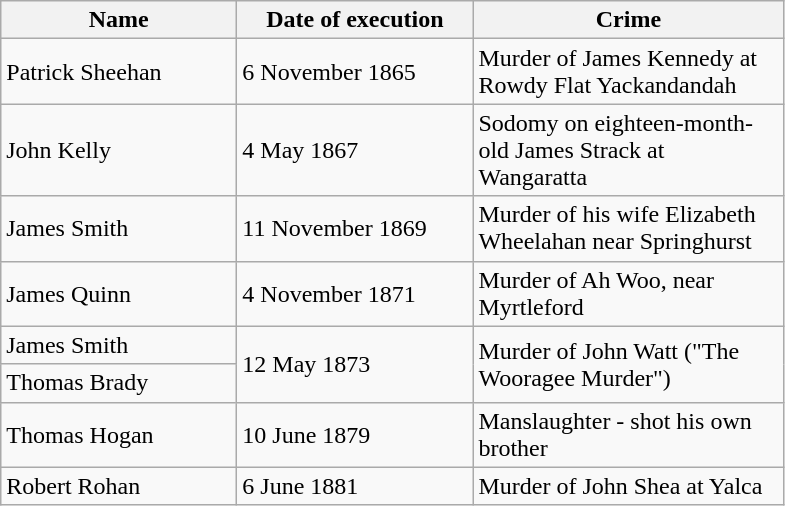<table class="wikitable">
<tr>
<th width=150>Name</th>
<th width=150>Date of execution</th>
<th width=200>Crime</th>
</tr>
<tr>
<td>Patrick Sheehan</td>
<td>6 November 1865</td>
<td>Murder of James Kennedy at Rowdy Flat Yackandandah</td>
</tr>
<tr>
<td>John Kelly</td>
<td>4 May 1867</td>
<td>Sodomy on eighteen-month-old James Strack at Wangaratta</td>
</tr>
<tr>
<td>James Smith</td>
<td>11 November 1869</td>
<td>Murder of his wife Elizabeth Wheelahan near Springhurst</td>
</tr>
<tr>
<td>James Quinn</td>
<td>4 November 1871</td>
<td>Murder of Ah Woo, near Myrtleford</td>
</tr>
<tr>
<td>James Smith</td>
<td rowspan=2>12 May 1873</td>
<td rowspan=2>Murder of John Watt ("The Wooragee Murder")</td>
</tr>
<tr>
<td>Thomas Brady</td>
</tr>
<tr>
<td>Thomas Hogan</td>
<td>10 June 1879</td>
<td>Manslaughter - shot his own brother</td>
</tr>
<tr>
<td>Robert Rohan</td>
<td>6 June 1881</td>
<td>Murder of John Shea at Yalca</td>
</tr>
</table>
